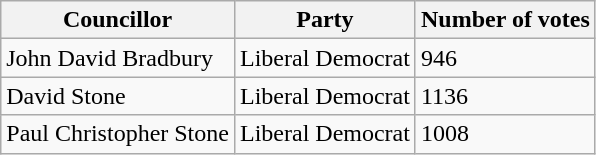<table class="wikitable" border="1">
<tr>
<th>Councillor</th>
<th>Party</th>
<th>Number of votes</th>
</tr>
<tr>
<td>John David Bradbury</td>
<td>Liberal Democrat</td>
<td>946</td>
</tr>
<tr>
<td>David Stone</td>
<td>Liberal Democrat</td>
<td>1136</td>
</tr>
<tr>
<td>Paul Christopher Stone</td>
<td>Liberal Democrat</td>
<td>1008</td>
</tr>
</table>
